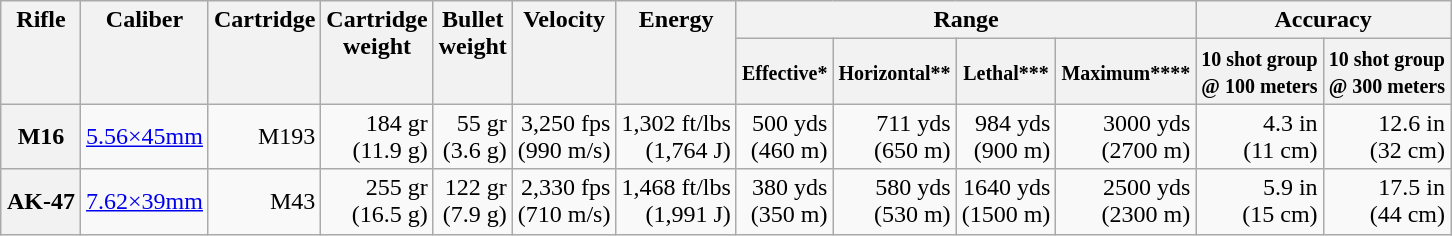<table class="wikitable" style="margin: 1em auto; text-align:right;">
<tr valign="top">
<th rowspan=2>Rifle</th>
<th rowspan=2>Caliber</th>
<th rowspan=2>Cartridge</th>
<th rowspan=2>Cartridge<br>weight</th>
<th rowspan=2>Bullet<br>weight</th>
<th rowspan=2>Velocity</th>
<th rowspan=2>Energy</th>
<th colspan=4>Range</th>
<th colspan=2>Accuracy</th>
</tr>
<tr>
<th><small>Effective*</small></th>
<th><small>Horizontal**</small></th>
<th><small>Lethal***</small></th>
<th><small>Maximum****</small></th>
<th><small>10 shot group<br>@ 100 meters</small></th>
<th><small>10 shot group<br>@ 300 meters</small></th>
</tr>
<tr>
<th>M16</th>
<td><a href='#'>5.56×45mm</a></td>
<td>M193</td>
<td>184 gr<br>(11.9 g)<br></td>
<td>55 gr<br>(3.6 g)<br></td>
<td>3,250 fps<br>(990 m/s)<br></td>
<td>1,302 ft/lbs<br>(1,764 J)<br></td>
<td>500 yds<br>(460 m)<br></td>
<td>711 yds<br>(650 m)<br></td>
<td>984 yds<br>(900 m)<br></td>
<td>3000 yds<br>(2700 m)<br></td>
<td>4.3 in<br>(11 cm)<br></td>
<td>12.6 in<br>(32 cm)<br></td>
</tr>
<tr>
<th>AK-47</th>
<td><a href='#'>7.62×39mm</a></td>
<td>M43</td>
<td>255 gr<br>(16.5 g)<br></td>
<td>122 gr<br>(7.9 g)<br></td>
<td>2,330 fps<br>(710 m/s)<br></td>
<td>1,468 ft/lbs<br>(1,991 J)<br></td>
<td>380 yds<br>(350 m)<br></td>
<td>580 yds<br>(530 m)<br></td>
<td>1640 yds<br>(1500 m)<br></td>
<td>2500 yds<br>(2300 m)<br></td>
<td>5.9 in<br>(15 cm)<br></td>
<td>17.5 in<br>(44 cm)<br></td>
</tr>
</table>
